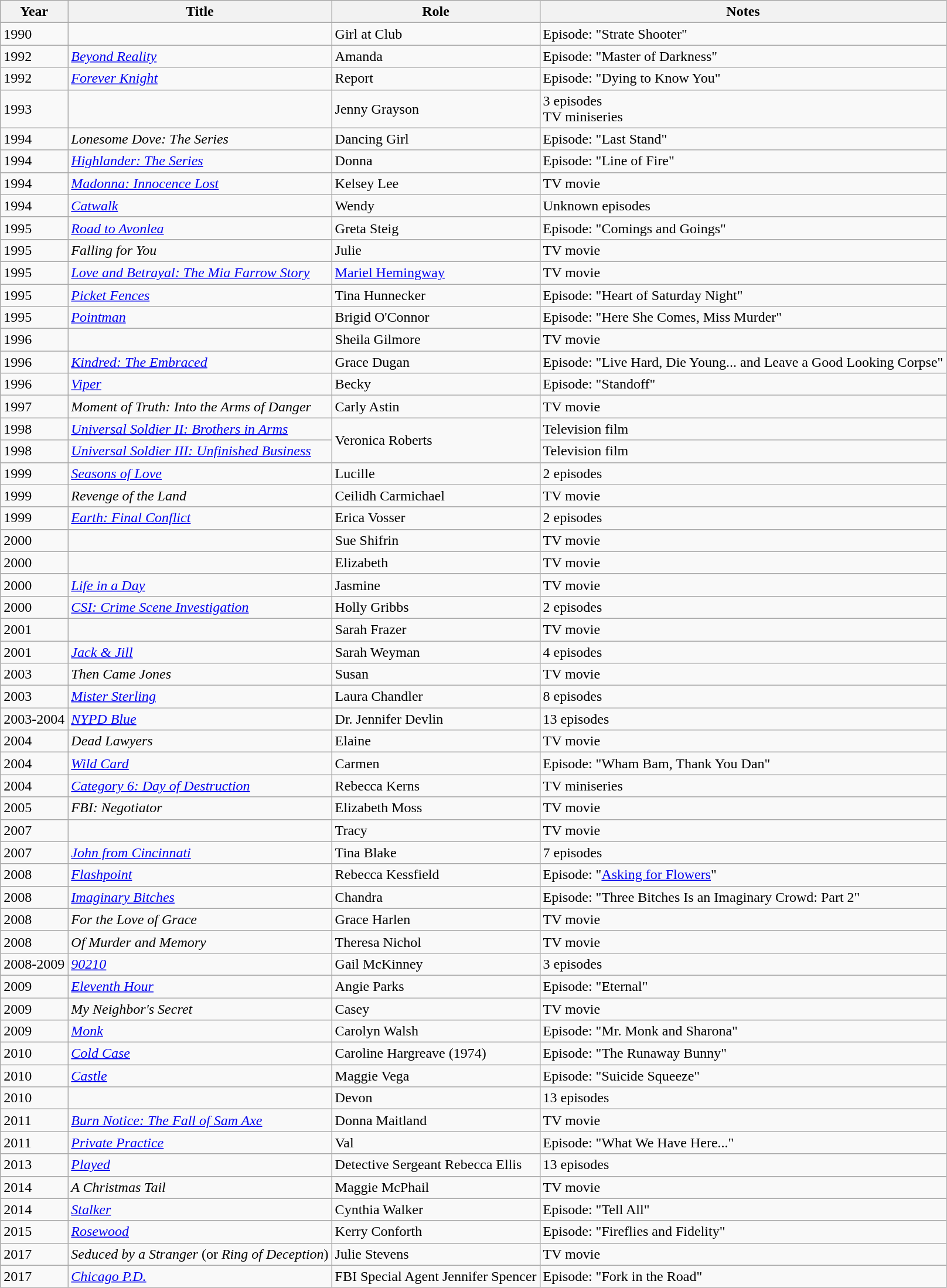<table class="wikitable sortable">
<tr>
<th>Year</th>
<th>Title</th>
<th>Role</th>
<th class="unsortable">Notes</th>
</tr>
<tr>
<td>1990</td>
<td><em></em></td>
<td>Girl at Club</td>
<td>Episode: "Strate Shooter"</td>
</tr>
<tr>
<td>1992</td>
<td><em><a href='#'>Beyond Reality</a></em></td>
<td>Amanda</td>
<td>Episode: "Master of Darkness"</td>
</tr>
<tr>
<td>1992</td>
<td><em><a href='#'>Forever Knight</a></em></td>
<td>Report</td>
<td>Episode: "Dying to Know You"</td>
</tr>
<tr>
<td>1993</td>
<td><em></em></td>
<td>Jenny Grayson</td>
<td>3 episodes<br>TV miniseries</td>
</tr>
<tr>
<td>1994</td>
<td><em>Lonesome Dove: The Series</em></td>
<td>Dancing Girl</td>
<td>Episode: "Last Stand"</td>
</tr>
<tr>
<td>1994</td>
<td><em><a href='#'>Highlander: The Series</a></em></td>
<td>Donna</td>
<td>Episode: "Line of Fire"</td>
</tr>
<tr>
<td>1994</td>
<td><em><a href='#'>Madonna: Innocence Lost</a></em></td>
<td>Kelsey Lee</td>
<td>TV movie</td>
</tr>
<tr>
<td>1994</td>
<td><em><a href='#'>Catwalk</a></em></td>
<td>Wendy</td>
<td>Unknown episodes</td>
</tr>
<tr>
<td>1995</td>
<td><em><a href='#'>Road to Avonlea</a></em></td>
<td>Greta Steig</td>
<td>Episode: "Comings and Goings"</td>
</tr>
<tr>
<td>1995</td>
<td><em>Falling for You</em></td>
<td>Julie</td>
<td>TV movie</td>
</tr>
<tr>
<td>1995</td>
<td><em><a href='#'>Love and Betrayal: The Mia Farrow Story</a></em></td>
<td><a href='#'>Mariel Hemingway</a></td>
<td>TV movie</td>
</tr>
<tr>
<td>1995</td>
<td><em><a href='#'>Picket Fences</a></em></td>
<td>Tina Hunnecker</td>
<td>Episode: "Heart of Saturday Night"</td>
</tr>
<tr>
<td>1995</td>
<td><em><a href='#'>Pointman</a></em></td>
<td>Brigid O'Connor</td>
<td>Episode: "Here She Comes, Miss Murder"</td>
</tr>
<tr>
<td>1996</td>
<td><em></em></td>
<td>Sheila Gilmore</td>
<td>TV movie</td>
</tr>
<tr>
<td>1996</td>
<td><em><a href='#'>Kindred: The Embraced</a></em></td>
<td>Grace Dugan</td>
<td>Episode: "Live Hard, Die Young... and Leave a Good Looking Corpse"</td>
</tr>
<tr>
<td>1996</td>
<td><em><a href='#'>Viper</a></em></td>
<td>Becky</td>
<td>Episode: "Standoff"</td>
</tr>
<tr>
<td>1997</td>
<td><em>Moment of Truth: Into the Arms of Danger</em></td>
<td>Carly Astin</td>
<td>TV movie</td>
</tr>
<tr>
<td>1998</td>
<td><em><a href='#'>Universal Soldier II: Brothers in Arms</a></em></td>
<td rowspan="2">Veronica Roberts</td>
<td>Television film</td>
</tr>
<tr>
<td>1998</td>
<td><em><a href='#'>Universal Soldier III: Unfinished Business</a></em></td>
<td>Television film</td>
</tr>
<tr>
<td>1999</td>
<td><em><a href='#'>Seasons of Love</a></em></td>
<td>Lucille</td>
<td>2 episodes</td>
</tr>
<tr>
<td>1999</td>
<td><em>Revenge of the Land</em></td>
<td>Ceilidh Carmichael</td>
<td>TV movie</td>
</tr>
<tr>
<td>1999</td>
<td><em><a href='#'>Earth: Final Conflict</a></em></td>
<td>Erica Vosser</td>
<td>2 episodes</td>
</tr>
<tr>
<td>2000</td>
<td><em></em></td>
<td>Sue Shifrin</td>
<td>TV movie</td>
</tr>
<tr>
<td>2000</td>
<td><em></em></td>
<td>Elizabeth</td>
<td>TV movie</td>
</tr>
<tr>
<td>2000</td>
<td><em><a href='#'>Life in a Day</a></em></td>
<td>Jasmine</td>
<td>TV movie</td>
</tr>
<tr>
<td>2000</td>
<td><em><a href='#'>CSI: Crime Scene Investigation</a></em></td>
<td>Holly Gribbs</td>
<td>2 episodes</td>
</tr>
<tr>
<td>2001</td>
<td><em></em></td>
<td>Sarah Frazer</td>
<td>TV movie</td>
</tr>
<tr>
<td>2001</td>
<td><em><a href='#'>Jack & Jill</a></em></td>
<td>Sarah Weyman</td>
<td>4 episodes</td>
</tr>
<tr>
<td>2003</td>
<td><em>Then Came Jones</em></td>
<td>Susan</td>
<td>TV movie</td>
</tr>
<tr>
<td>2003</td>
<td><em><a href='#'>Mister Sterling</a></em></td>
<td>Laura Chandler</td>
<td>8 episodes</td>
</tr>
<tr>
<td>2003-2004</td>
<td><em><a href='#'>NYPD Blue</a></em></td>
<td>Dr. Jennifer Devlin</td>
<td>13 episodes</td>
</tr>
<tr>
<td>2004</td>
<td><em>Dead Lawyers</em></td>
<td>Elaine</td>
<td>TV movie</td>
</tr>
<tr>
<td>2004</td>
<td><em><a href='#'>Wild Card</a></em></td>
<td>Carmen</td>
<td>Episode: "Wham Bam, Thank You Dan"</td>
</tr>
<tr>
<td>2004</td>
<td><em><a href='#'>Category 6: Day of Destruction</a></em></td>
<td>Rebecca Kerns</td>
<td>TV miniseries</td>
</tr>
<tr>
<td>2005</td>
<td><em>FBI: Negotiator</em></td>
<td>Elizabeth Moss</td>
<td>TV movie</td>
</tr>
<tr>
<td>2007</td>
<td><em></em></td>
<td>Tracy</td>
<td>TV movie</td>
</tr>
<tr>
<td>2007</td>
<td><em><a href='#'>John from Cincinnati</a></em></td>
<td>Tina Blake</td>
<td>7 episodes</td>
</tr>
<tr>
<td>2008</td>
<td><em><a href='#'>Flashpoint</a></em></td>
<td>Rebecca Kessfield</td>
<td>Episode: "<a href='#'>Asking for Flowers</a>"</td>
</tr>
<tr>
<td>2008</td>
<td><em><a href='#'>Imaginary Bitches</a></em></td>
<td>Chandra</td>
<td>Episode: "Three Bitches Is an Imaginary Crowd: Part 2"</td>
</tr>
<tr>
<td>2008</td>
<td><em>For the Love of Grace</em></td>
<td>Grace Harlen</td>
<td>TV movie</td>
</tr>
<tr>
<td>2008</td>
<td><em>Of Murder and Memory</em></td>
<td>Theresa Nichol</td>
<td>TV movie</td>
</tr>
<tr>
<td>2008-2009</td>
<td><em><a href='#'>90210</a></em></td>
<td>Gail McKinney</td>
<td>3 episodes</td>
</tr>
<tr>
<td>2009</td>
<td><em><a href='#'>Eleventh Hour</a></em></td>
<td>Angie Parks</td>
<td>Episode: "Eternal"</td>
</tr>
<tr>
<td>2009</td>
<td><em>My Neighbor's Secret</em></td>
<td>Casey</td>
<td>TV movie</td>
</tr>
<tr>
<td>2009</td>
<td><em><a href='#'>Monk</a></em></td>
<td>Carolyn Walsh</td>
<td>Episode: "Mr. Monk and Sharona"</td>
</tr>
<tr>
<td>2010</td>
<td><em><a href='#'>Cold Case</a></em></td>
<td>Caroline Hargreave (1974)</td>
<td>Episode: "The Runaway Bunny"</td>
</tr>
<tr>
<td>2010</td>
<td><em><a href='#'>Castle</a></em></td>
<td>Maggie Vega</td>
<td>Episode: "Suicide Squeeze"</td>
</tr>
<tr>
<td>2010</td>
<td><em></em></td>
<td>Devon</td>
<td>13 episodes</td>
</tr>
<tr>
<td>2011</td>
<td><em><a href='#'>Burn Notice: The Fall of Sam Axe</a></em></td>
<td>Donna Maitland</td>
<td>TV movie</td>
</tr>
<tr>
<td>2011</td>
<td><em><a href='#'>Private Practice</a></em></td>
<td>Val</td>
<td>Episode: "What We Have Here..."</td>
</tr>
<tr>
<td>2013</td>
<td><em><a href='#'>Played</a></em></td>
<td>Detective Sergeant Rebecca Ellis</td>
<td>13 episodes</td>
</tr>
<tr>
<td>2014</td>
<td data-sort-value="Christmas Tail, A"><em>A Christmas Tail</em></td>
<td>Maggie McPhail</td>
<td>TV movie</td>
</tr>
<tr>
<td>2014</td>
<td><em><a href='#'>Stalker</a></em></td>
<td>Cynthia Walker</td>
<td>Episode: "Tell All"</td>
</tr>
<tr>
<td>2015</td>
<td><em><a href='#'>Rosewood</a></em></td>
<td>Kerry Conforth</td>
<td>Episode: "Fireflies and Fidelity"</td>
</tr>
<tr>
<td>2017</td>
<td><em>Seduced by a Stranger</em> (or <em>Ring of Deception</em>)</td>
<td>Julie Stevens</td>
<td>TV movie</td>
</tr>
<tr>
<td>2017</td>
<td><em><a href='#'>Chicago P.D.</a></em></td>
<td>FBI Special Agent Jennifer Spencer</td>
<td>Episode: "Fork in the Road"</td>
</tr>
</table>
